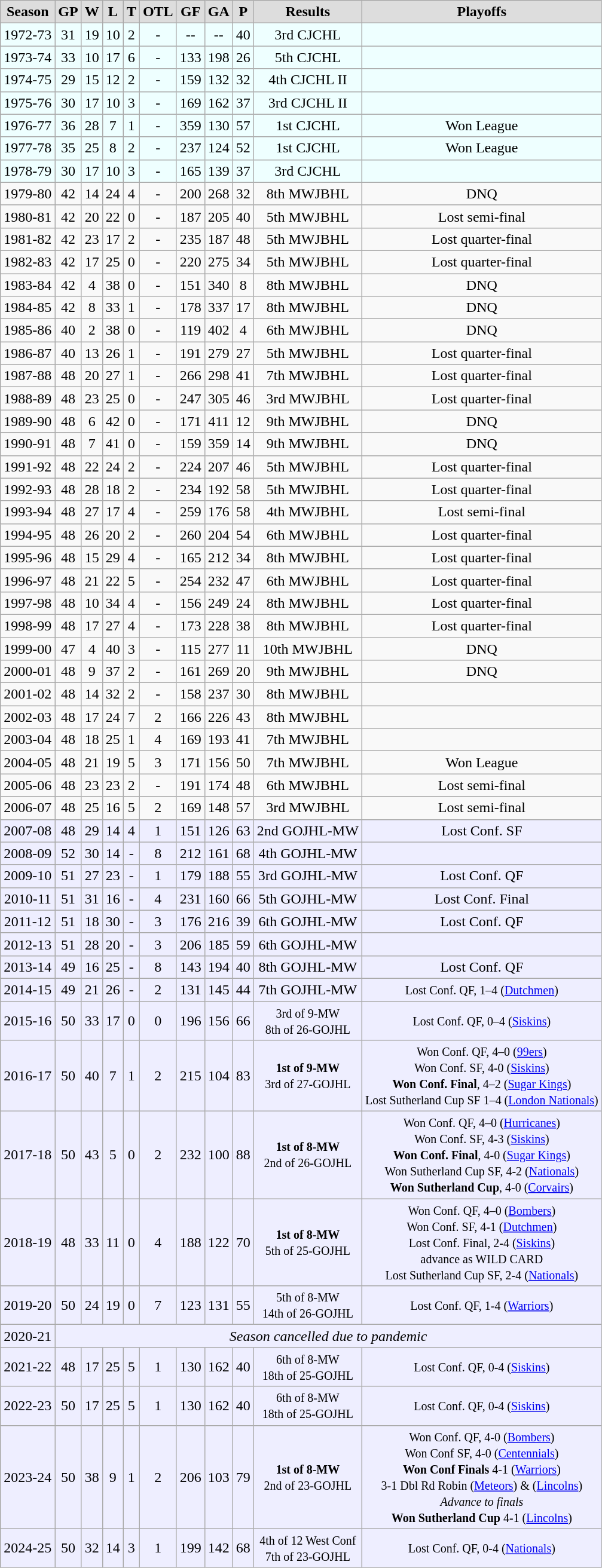<table class="wikitable">
<tr align="center"  bgcolor="#dddddd">
<td><strong>Season</strong></td>
<td><strong>GP</strong></td>
<td><strong>W</strong></td>
<td><strong>L</strong></td>
<td><strong>T</strong></td>
<td><strong>OTL</strong></td>
<td><strong>GF</strong></td>
<td><strong>GA</strong></td>
<td><strong>P</strong></td>
<td><strong>Results</strong></td>
<td><strong>Playoffs</strong></td>
</tr>
<tr align="center"  bgcolor="#eeffff">
<td>1972-73</td>
<td>31</td>
<td>19</td>
<td>10</td>
<td>2</td>
<td>-</td>
<td>--</td>
<td>--</td>
<td>40</td>
<td>3rd CJCHL</td>
<td></td>
</tr>
<tr align="center"  bgcolor="#eeffff">
<td>1973-74</td>
<td>33</td>
<td>10</td>
<td>17</td>
<td>6</td>
<td>-</td>
<td>133</td>
<td>198</td>
<td>26</td>
<td>5th CJCHL</td>
<td></td>
</tr>
<tr align="center"  bgcolor="#eeffff">
<td>1974-75</td>
<td>29</td>
<td>15</td>
<td>12</td>
<td>2</td>
<td>-</td>
<td>159</td>
<td>132</td>
<td>32</td>
<td>4th CJCHL II</td>
<td></td>
</tr>
<tr align="center"  bgcolor="#eeffff">
<td>1975-76</td>
<td>30</td>
<td>17</td>
<td>10</td>
<td>3</td>
<td>-</td>
<td>169</td>
<td>162</td>
<td>37</td>
<td>3rd CJCHL II</td>
<td></td>
</tr>
<tr align="center"  bgcolor="#eeffff">
<td>1976-77</td>
<td>36</td>
<td>28</td>
<td>7</td>
<td>1</td>
<td>-</td>
<td>359</td>
<td>130</td>
<td>57</td>
<td>1st CJCHL</td>
<td>Won League</td>
</tr>
<tr align="center"  bgcolor="#eeffff">
<td>1977-78</td>
<td>35</td>
<td>25</td>
<td>8</td>
<td>2</td>
<td>-</td>
<td>237</td>
<td>124</td>
<td>52</td>
<td>1st CJCHL</td>
<td>Won League</td>
</tr>
<tr align="center"  bgcolor="#eeffff">
<td>1978-79</td>
<td>30</td>
<td>17</td>
<td>10</td>
<td>3</td>
<td>-</td>
<td>165</td>
<td>139</td>
<td>37</td>
<td>3rd CJCHL</td>
<td></td>
</tr>
<tr align="center">
<td>1979-80</td>
<td>42</td>
<td>14</td>
<td>24</td>
<td>4</td>
<td>-</td>
<td>200</td>
<td>268</td>
<td>32</td>
<td>8th MWJBHL</td>
<td>DNQ</td>
</tr>
<tr align="center">
<td>1980-81</td>
<td>42</td>
<td>20</td>
<td>22</td>
<td>0</td>
<td>-</td>
<td>187</td>
<td>205</td>
<td>40</td>
<td>5th MWJBHL</td>
<td>Lost semi-final</td>
</tr>
<tr align="center">
<td>1981-82</td>
<td>42</td>
<td>23</td>
<td>17</td>
<td>2</td>
<td>-</td>
<td>235</td>
<td>187</td>
<td>48</td>
<td>5th MWJBHL</td>
<td>Lost quarter-final</td>
</tr>
<tr align="center">
<td>1982-83</td>
<td>42</td>
<td>17</td>
<td>25</td>
<td>0</td>
<td>-</td>
<td>220</td>
<td>275</td>
<td>34</td>
<td>5th MWJBHL</td>
<td>Lost quarter-final</td>
</tr>
<tr align="center">
<td>1983-84</td>
<td>42</td>
<td>4</td>
<td>38</td>
<td>0</td>
<td>-</td>
<td>151</td>
<td>340</td>
<td>8</td>
<td>8th MWJBHL</td>
<td>DNQ</td>
</tr>
<tr align="center">
<td>1984-85</td>
<td>42</td>
<td>8</td>
<td>33</td>
<td>1</td>
<td>-</td>
<td>178</td>
<td>337</td>
<td>17</td>
<td>8th MWJBHL</td>
<td>DNQ</td>
</tr>
<tr align="center">
<td>1985-86</td>
<td>40</td>
<td>2</td>
<td>38</td>
<td>0</td>
<td>-</td>
<td>119</td>
<td>402</td>
<td>4</td>
<td>6th MWJBHL</td>
<td>DNQ</td>
</tr>
<tr align="center">
<td>1986-87</td>
<td>40</td>
<td>13</td>
<td>26</td>
<td>1</td>
<td>-</td>
<td>191</td>
<td>279</td>
<td>27</td>
<td>5th MWJBHL</td>
<td>Lost quarter-final</td>
</tr>
<tr align="center">
<td>1987-88</td>
<td>48</td>
<td>20</td>
<td>27</td>
<td>1</td>
<td>-</td>
<td>266</td>
<td>298</td>
<td>41</td>
<td>7th MWJBHL</td>
<td>Lost quarter-final</td>
</tr>
<tr align="center">
<td>1988-89</td>
<td>48</td>
<td>23</td>
<td>25</td>
<td>0</td>
<td>-</td>
<td>247</td>
<td>305</td>
<td>46</td>
<td>3rd MWJBHL</td>
<td>Lost quarter-final</td>
</tr>
<tr align="center">
<td>1989-90</td>
<td>48</td>
<td>6</td>
<td>42</td>
<td>0</td>
<td>-</td>
<td>171</td>
<td>411</td>
<td>12</td>
<td>9th MWJBHL</td>
<td>DNQ</td>
</tr>
<tr align="center">
<td>1990-91</td>
<td>48</td>
<td>7</td>
<td>41</td>
<td>0</td>
<td>-</td>
<td>159</td>
<td>359</td>
<td>14</td>
<td>9th MWJBHL</td>
<td>DNQ</td>
</tr>
<tr align="center">
<td>1991-92</td>
<td>48</td>
<td>22</td>
<td>24</td>
<td>2</td>
<td>-</td>
<td>224</td>
<td>207</td>
<td>46</td>
<td>5th MWJBHL</td>
<td>Lost quarter-final</td>
</tr>
<tr align="center">
<td>1992-93</td>
<td>48</td>
<td>28</td>
<td>18</td>
<td>2</td>
<td>-</td>
<td>234</td>
<td>192</td>
<td>58</td>
<td>5th MWJBHL</td>
<td>Lost quarter-final</td>
</tr>
<tr align="center">
<td>1993-94</td>
<td>48</td>
<td>27</td>
<td>17</td>
<td>4</td>
<td>-</td>
<td>259</td>
<td>176</td>
<td>58</td>
<td>4th MWJBHL</td>
<td>Lost semi-final</td>
</tr>
<tr align="center">
<td>1994-95</td>
<td>48</td>
<td>26</td>
<td>20</td>
<td>2</td>
<td>-</td>
<td>260</td>
<td>204</td>
<td>54</td>
<td>6th MWJBHL</td>
<td>Lost quarter-final</td>
</tr>
<tr align="center">
<td>1995-96</td>
<td>48</td>
<td>15</td>
<td>29</td>
<td>4</td>
<td>-</td>
<td>165</td>
<td>212</td>
<td>34</td>
<td>8th MWJBHL</td>
<td>Lost quarter-final</td>
</tr>
<tr align="center">
<td>1996-97</td>
<td>48</td>
<td>21</td>
<td>22</td>
<td>5</td>
<td>-</td>
<td>254</td>
<td>232</td>
<td>47</td>
<td>6th MWJBHL</td>
<td>Lost quarter-final</td>
</tr>
<tr align="center">
<td>1997-98</td>
<td>48</td>
<td>10</td>
<td>34</td>
<td>4</td>
<td>-</td>
<td>156</td>
<td>249</td>
<td>24</td>
<td>8th MWJBHL</td>
<td>Lost quarter-final</td>
</tr>
<tr align="center">
<td>1998-99</td>
<td>48</td>
<td>17</td>
<td>27</td>
<td>4</td>
<td>-</td>
<td>173</td>
<td>228</td>
<td>38</td>
<td>8th MWJBHL</td>
<td>Lost quarter-final</td>
</tr>
<tr align="center">
<td>1999-00</td>
<td>47</td>
<td>4</td>
<td>40</td>
<td>3</td>
<td>-</td>
<td>115</td>
<td>277</td>
<td>11</td>
<td>10th MWJBHL</td>
<td>DNQ</td>
</tr>
<tr align="center">
<td>2000-01</td>
<td>48</td>
<td>9</td>
<td>37</td>
<td>2</td>
<td>-</td>
<td>161</td>
<td>269</td>
<td>20</td>
<td>9th MWJBHL</td>
<td>DNQ</td>
</tr>
<tr align="center">
<td>2001-02</td>
<td>48</td>
<td>14</td>
<td>32</td>
<td>2</td>
<td>-</td>
<td>158</td>
<td>237</td>
<td>30</td>
<td>8th MWJBHL</td>
<td></td>
</tr>
<tr align="center">
<td>2002-03</td>
<td>48</td>
<td>17</td>
<td>24</td>
<td>7</td>
<td>2</td>
<td>166</td>
<td>226</td>
<td>43</td>
<td>8th MWJBHL</td>
<td></td>
</tr>
<tr align="center">
<td>2003-04</td>
<td>48</td>
<td>18</td>
<td>25</td>
<td>1</td>
<td>4</td>
<td>169</td>
<td>193</td>
<td>41</td>
<td>7th MWJBHL</td>
<td></td>
</tr>
<tr align="center">
<td>2004-05</td>
<td>48</td>
<td>21</td>
<td>19</td>
<td>5</td>
<td>3</td>
<td>171</td>
<td>156</td>
<td>50</td>
<td>7th MWJBHL</td>
<td>Won League</td>
</tr>
<tr align="center">
<td>2005-06</td>
<td>48</td>
<td>23</td>
<td>23</td>
<td>2</td>
<td>-</td>
<td>191</td>
<td>174</td>
<td>48</td>
<td>6th MWJBHL</td>
<td>Lost semi-final</td>
</tr>
<tr align="center">
<td>2006-07</td>
<td>48</td>
<td>25</td>
<td>16</td>
<td>5</td>
<td>2</td>
<td>169</td>
<td>148</td>
<td>57</td>
<td>3rd MWJBHL</td>
<td>Lost semi-final</td>
</tr>
<tr align="center" bgcolor="#eeeeff">
<td>2007-08</td>
<td>48</td>
<td>29</td>
<td>14</td>
<td>4</td>
<td>1</td>
<td>151</td>
<td>126</td>
<td>63</td>
<td>2nd GOJHL-MW</td>
<td>Lost Conf. SF</td>
</tr>
<tr align="center" bgcolor="#eeeeff">
<td>2008-09</td>
<td>52</td>
<td>30</td>
<td>14</td>
<td>-</td>
<td>8</td>
<td>212</td>
<td>161</td>
<td>68</td>
<td>4th GOJHL-MW</td>
<td></td>
</tr>
<tr align="center" bgcolor="#eeeeff">
<td>2009-10</td>
<td>51</td>
<td>27</td>
<td>23</td>
<td>-</td>
<td>1</td>
<td>179</td>
<td>188</td>
<td>55</td>
<td>3rd GOJHL-MW</td>
<td>Lost Conf. QF</td>
</tr>
<tr align="center" bgcolor="#eeeeff">
<td>2010-11</td>
<td>51</td>
<td>31</td>
<td>16</td>
<td>-</td>
<td>4</td>
<td>231</td>
<td>160</td>
<td>66</td>
<td>5th GOJHL-MW</td>
<td>Lost Conf. Final</td>
</tr>
<tr align="center" bgcolor="#eeeeff">
<td>2011-12</td>
<td>51</td>
<td>18</td>
<td>30</td>
<td>-</td>
<td>3</td>
<td>176</td>
<td>216</td>
<td>39</td>
<td>6th GOJHL-MW</td>
<td>Lost Conf. QF</td>
</tr>
<tr align="center" bgcolor="#eeeeff">
<td>2012-13</td>
<td>51</td>
<td>28</td>
<td>20</td>
<td>-</td>
<td>3</td>
<td>206</td>
<td>185</td>
<td>59</td>
<td>6th GOJHL-MW</td>
<td></td>
</tr>
<tr align="center" bgcolor="#eeeeff">
<td>2013-14</td>
<td>49</td>
<td>16</td>
<td>25</td>
<td>-</td>
<td>8</td>
<td>143</td>
<td>194</td>
<td>40</td>
<td>8th GOJHL-MW</td>
<td>Lost Conf. QF</td>
</tr>
<tr align="center" bgcolor="#eeeeff">
<td>2014-15</td>
<td>49</td>
<td>21</td>
<td>26</td>
<td>-</td>
<td>2</td>
<td>131</td>
<td>145</td>
<td>44</td>
<td>7th GOJHL-MW</td>
<td><small>Lost Conf. QF, 1–4 (<a href='#'>Dutchmen</a>)</small></td>
</tr>
<tr align="center" bgcolor="#eeeeff">
<td>2015-16</td>
<td>50</td>
<td>33</td>
<td>17</td>
<td>0</td>
<td>0</td>
<td>196</td>
<td>156</td>
<td>66</td>
<td><small>3rd of 9-MW<br>8th of 26-GOJHL </small></td>
<td><small>Lost Conf. QF, 0–4 (<a href='#'>Siskins</a>)</small></td>
</tr>
<tr align="center" bgcolor="#eeeeff">
<td>2016-17</td>
<td>50</td>
<td>40</td>
<td>7</td>
<td>1</td>
<td>2</td>
<td>215</td>
<td>104</td>
<td>83</td>
<td><small><strong>1st of 9-MW</strong><br>3rd of 27-GOJHL </small></td>
<td><small> Won Conf. QF, 4–0 (<a href='#'>99ers</a>)<br> Won Conf. SF, 4-0 (<a href='#'>Siskins</a>)<br><strong>Won Conf. Final</strong>, 4–2 (<a href='#'>Sugar Kings</a>)<br>Lost Sutherland Cup SF 1–4 (<a href='#'>London Nationals</a>)</small></td>
</tr>
<tr align="center" bgcolor="#eeeeff">
<td>2017-18</td>
<td>50</td>
<td>43</td>
<td>5</td>
<td>0</td>
<td>2</td>
<td>232</td>
<td>100</td>
<td>88</td>
<td><small><strong>1st of 8-MW</strong><br>2nd of 26-GOJHL </small></td>
<td><small>Won Conf. QF, 4–0 (<a href='#'>Hurricanes</a>)<br>Won Conf. SF, 4-3 (<a href='#'>Siskins</a>)<br><strong>Won Conf. Final</strong>, 4-0 (<a href='#'>Sugar Kings</a>)<br>Won Sutherland Cup SF, 4-2 (<a href='#'>Nationals</a>)<br><strong>Won Sutherland Cup</strong>, 4-0 (<a href='#'>Corvairs</a>)</small></td>
</tr>
<tr align="center" bgcolor="#eeeeff">
<td>2018-19</td>
<td>48</td>
<td>33</td>
<td>11</td>
<td>0</td>
<td>4</td>
<td>188</td>
<td>122</td>
<td>70</td>
<td><small><strong>1st of 8-MW</strong><br>5th of 25-GOJHL </small></td>
<td><small>Won Conf. QF, 4–0 (<a href='#'>Bombers</a>)<br>Won Conf. SF, 4-1 (<a href='#'>Dutchmen</a>)<br>Lost Conf. Final, 2-4 (<a href='#'>Siskins</a>)<br>advance as WILD CARD<br>Lost Sutherland Cup SF, 2-4 (<a href='#'>Nationals</a>)</small></td>
</tr>
<tr align="center" bgcolor="#eeeeff">
<td>2019-20</td>
<td>50</td>
<td>24</td>
<td>19</td>
<td>0</td>
<td>7</td>
<td>123</td>
<td>131</td>
<td>55</td>
<td><small>5th of 8-MW<br>14th of 26-GOJHL </small></td>
<td><small>Lost Conf. QF, 1-4 (<a href='#'>Warriors</a>)</small></td>
</tr>
<tr align="center" bgcolor="#eeeeff">
<td>2020-21</td>
<td colspan=10><em>Season cancelled due to pandemic</em></td>
</tr>
<tr align="center" bgcolor="#eeeeff">
<td>2021-22</td>
<td>48</td>
<td>17</td>
<td>25</td>
<td>5</td>
<td>1</td>
<td>130</td>
<td>162</td>
<td>40</td>
<td><small>6th of 8-MW<br>18th of 25-GOJHL </small></td>
<td><small>Lost Conf. QF, 0-4 (<a href='#'>Siskins</a>)</small></td>
</tr>
<tr align="center" bgcolor="#eeeeff">
<td>2022-23</td>
<td>50</td>
<td>17</td>
<td>25</td>
<td>5</td>
<td>1</td>
<td>130</td>
<td>162</td>
<td>40</td>
<td><small>6th of 8-MW<br>18th of 25-GOJHL </small></td>
<td><small>Lost Conf. QF, 0-4 (<a href='#'>Siskins</a>)</small></td>
</tr>
<tr align="center" bgcolor="#eeeeff">
<td>2023-24</td>
<td>50</td>
<td>38</td>
<td>9</td>
<td>1</td>
<td>2</td>
<td>206</td>
<td>103</td>
<td>79</td>
<td><small><strong>1st of 8-MW</strong><br>2nd of 23-GOJHL </small></td>
<td><small>Won Conf. QF, 4-0 (<a href='#'>Bombers</a>)<br>Won Conf SF, 4-0 (<a href='#'>Centennials</a>)<br><strong>Won Conf Finals</strong> 4-1 (<a href='#'>Warriors</a>)<br>3-1 Dbl Rd Robin (<a href='#'>Meteors</a>) & (<a href='#'>Lincolns</a>)<br><em>Advance to finals</em><br><strong>Won Sutherland Cup</strong> 4-1 (<a href='#'>Lincolns</a>)</small></td>
</tr>
<tr align="center" bgcolor="#eeeeff">
<td>2024-25</td>
<td>50</td>
<td>32</td>
<td>14</td>
<td>3</td>
<td>1</td>
<td>199</td>
<td>142</td>
<td>68</td>
<td><small>4th of 12 West Conf<br>7th of 23-GOJHL </small></td>
<td><small>Lost Conf. QF, 0-4 (<a href='#'>Nationals</a>)</small></td>
</tr>
</table>
